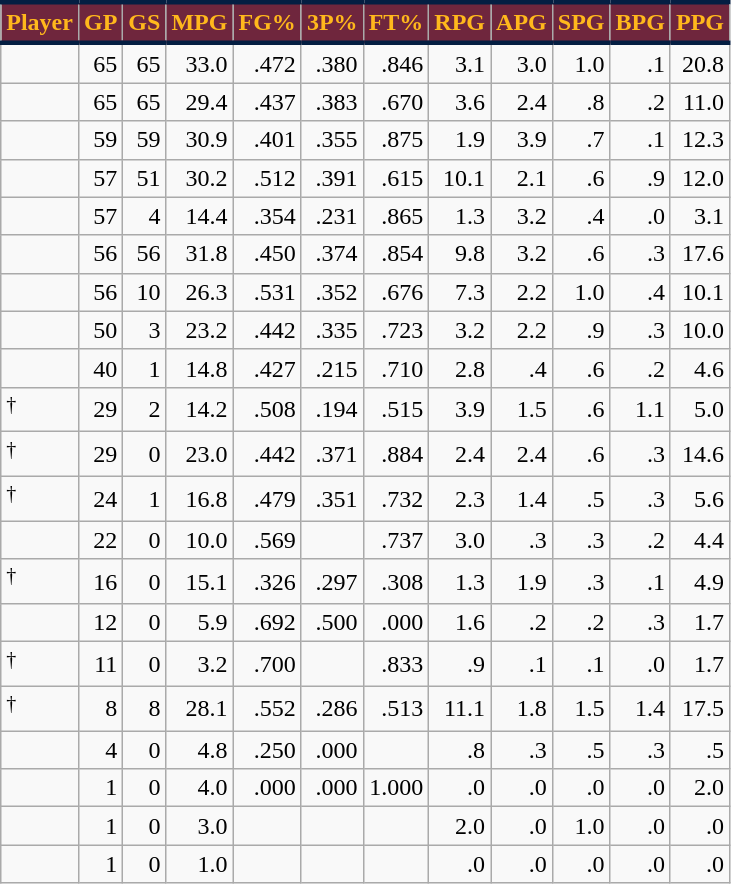<table class="wikitable sortable" style="text-align:right;">
<tr>
<th style="background:#6F263D; color:#FFB81C; border-top:#041E42 3px solid; border-bottom:#041E42 3px solid;">Player</th>
<th style="background:#6F263D; color:#FFB81C; border-top:#041E42 3px solid; border-bottom:#041E42 3px solid;">GP</th>
<th style="background:#6F263D; color:#FFB81C; border-top:#041E42 3px solid; border-bottom:#041E42 3px solid;">GS</th>
<th style="background:#6F263D; color:#FFB81C; border-top:#041E42 3px solid; border-bottom:#041E42 3px solid;">MPG</th>
<th style="background:#6F263D; color:#FFB81C; border-top:#041E42 3px solid; border-bottom:#041E42 3px solid;">FG%</th>
<th style="background:#6F263D; color:#FFB81C; border-top:#041E42 3px solid; border-bottom:#041E42 3px solid;">3P%</th>
<th style="background:#6F263D; color:#FFB81C; border-top:#041E42 3px solid; border-bottom:#041E42 3px solid;">FT%</th>
<th style="background:#6F263D; color:#FFB81C; border-top:#041E42 3px solid; border-bottom:#041E42 3px solid;">RPG</th>
<th style="background:#6F263D; color:#FFB81C; border-top:#041E42 3px solid; border-bottom:#041E42 3px solid;">APG</th>
<th style="background:#6F263D; color:#FFB81C; border-top:#041E42 3px solid; border-bottom:#041E42 3px solid;">SPG</th>
<th style="background:#6F263D; color:#FFB81C; border-top:#041E42 3px solid; border-bottom:#041E42 3px solid;">BPG</th>
<th style="background:#6F263D; color:#FFB81C; border-top:#041E42 3px solid; border-bottom:#041E42 3px solid;">PPG</th>
</tr>
<tr>
<td style="text-align:left;"></td>
<td>65</td>
<td>65</td>
<td>33.0</td>
<td>.472</td>
<td>.380</td>
<td>.846</td>
<td>3.1</td>
<td>3.0</td>
<td>1.0</td>
<td>.1</td>
<td>20.8</td>
</tr>
<tr>
<td style="text-align:left;"></td>
<td>65</td>
<td>65</td>
<td>29.4</td>
<td>.437</td>
<td>.383</td>
<td>.670</td>
<td>3.6</td>
<td>2.4</td>
<td>.8</td>
<td>.2</td>
<td>11.0</td>
</tr>
<tr>
<td style="text-align:left;"></td>
<td>59</td>
<td>59</td>
<td>30.9</td>
<td>.401</td>
<td>.355</td>
<td>.875</td>
<td>1.9</td>
<td>3.9</td>
<td>.7</td>
<td>.1</td>
<td>12.3</td>
</tr>
<tr>
<td style="text-align:left;"></td>
<td>57</td>
<td>51</td>
<td>30.2</td>
<td>.512</td>
<td>.391</td>
<td>.615</td>
<td>10.1</td>
<td>2.1</td>
<td>.6</td>
<td>.9</td>
<td>12.0</td>
</tr>
<tr>
<td style="text-align:left;"></td>
<td>57</td>
<td>4</td>
<td>14.4</td>
<td>.354</td>
<td>.231</td>
<td>.865</td>
<td>1.3</td>
<td>3.2</td>
<td>.4</td>
<td>.0</td>
<td>3.1</td>
</tr>
<tr>
<td style="text-align:left;"></td>
<td>56</td>
<td>56</td>
<td>31.8</td>
<td>.450</td>
<td>.374</td>
<td>.854</td>
<td>9.8</td>
<td>3.2</td>
<td>.6</td>
<td>.3</td>
<td>17.6</td>
</tr>
<tr>
<td style="text-align:left;"></td>
<td>56</td>
<td>10</td>
<td>26.3</td>
<td>.531</td>
<td>.352</td>
<td>.676</td>
<td>7.3</td>
<td>2.2</td>
<td>1.0</td>
<td>.4</td>
<td>10.1</td>
</tr>
<tr>
<td style="text-align:left;"></td>
<td>50</td>
<td>3</td>
<td>23.2</td>
<td>.442</td>
<td>.335</td>
<td>.723</td>
<td>3.2</td>
<td>2.2</td>
<td>.9</td>
<td>.3</td>
<td>10.0</td>
</tr>
<tr>
<td style="text-align:left;"></td>
<td>40</td>
<td>1</td>
<td>14.8</td>
<td>.427</td>
<td>.215</td>
<td>.710</td>
<td>2.8</td>
<td>.4</td>
<td>.6</td>
<td>.2</td>
<td>4.6</td>
</tr>
<tr>
<td style="text-align:left;"><sup>†</sup></td>
<td>29</td>
<td>2</td>
<td>14.2</td>
<td>.508</td>
<td>.194</td>
<td>.515</td>
<td>3.9</td>
<td>1.5</td>
<td>.6</td>
<td>1.1</td>
<td>5.0</td>
</tr>
<tr>
<td style="text-align:left;"><sup>†</sup></td>
<td>29</td>
<td>0</td>
<td>23.0</td>
<td>.442</td>
<td>.371</td>
<td>.884</td>
<td>2.4</td>
<td>2.4</td>
<td>.6</td>
<td>.3</td>
<td>14.6</td>
</tr>
<tr>
<td style="text-align:left;"><sup>†</sup></td>
<td>24</td>
<td>1</td>
<td>16.8</td>
<td>.479</td>
<td>.351</td>
<td>.732</td>
<td>2.3</td>
<td>1.4</td>
<td>.5</td>
<td>.3</td>
<td>5.6</td>
</tr>
<tr>
<td style="text-align:left;"></td>
<td>22</td>
<td>0</td>
<td>10.0</td>
<td>.569</td>
<td></td>
<td>.737</td>
<td>3.0</td>
<td>.3</td>
<td>.3</td>
<td>.2</td>
<td>4.4</td>
</tr>
<tr>
<td style="text-align:left;"><sup>†</sup></td>
<td>16</td>
<td>0</td>
<td>15.1</td>
<td>.326</td>
<td>.297</td>
<td>.308</td>
<td>1.3</td>
<td>1.9</td>
<td>.3</td>
<td>.1</td>
<td>4.9</td>
</tr>
<tr>
<td style="text-align:left;"></td>
<td>12</td>
<td>0</td>
<td>5.9</td>
<td>.692</td>
<td>.500</td>
<td>.000</td>
<td>1.6</td>
<td>.2</td>
<td>.2</td>
<td>.3</td>
<td>1.7</td>
</tr>
<tr>
<td style="text-align:left;"><sup>†</sup></td>
<td>11</td>
<td>0</td>
<td>3.2</td>
<td>.700</td>
<td></td>
<td>.833</td>
<td>.9</td>
<td>.1</td>
<td>.1</td>
<td>.0</td>
<td>1.7</td>
</tr>
<tr>
<td style="text-align:left;"><sup>†</sup></td>
<td>8</td>
<td>8</td>
<td>28.1</td>
<td>.552</td>
<td>.286</td>
<td>.513</td>
<td>11.1</td>
<td>1.8</td>
<td>1.5</td>
<td>1.4</td>
<td>17.5</td>
</tr>
<tr>
<td style="text-align:left;"></td>
<td>4</td>
<td>0</td>
<td>4.8</td>
<td>.250</td>
<td>.000</td>
<td></td>
<td>.8</td>
<td>.3</td>
<td>.5</td>
<td>.3</td>
<td>.5</td>
</tr>
<tr>
<td style="text-align:left;"></td>
<td>1</td>
<td>0</td>
<td>4.0</td>
<td>.000</td>
<td>.000</td>
<td>1.000</td>
<td>.0</td>
<td>.0</td>
<td>.0</td>
<td>.0</td>
<td>2.0</td>
</tr>
<tr>
<td style="text-align:left;"></td>
<td>1</td>
<td>0</td>
<td>3.0</td>
<td></td>
<td></td>
<td></td>
<td>2.0</td>
<td>.0</td>
<td>1.0</td>
<td>.0</td>
<td>.0</td>
</tr>
<tr>
<td style="text-align:left;"></td>
<td>1</td>
<td>0</td>
<td>1.0</td>
<td></td>
<td></td>
<td></td>
<td>.0</td>
<td>.0</td>
<td>.0</td>
<td>.0</td>
<td>.0</td>
</tr>
</table>
